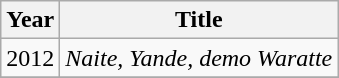<table class="wikitable">
<tr>
<th scope="col">Year</th>
<th scope="col">Title</th>
</tr>
<tr>
<td>2012</td>
<td><em>Naite, Yande, demo Waratte</em></td>
</tr>
<tr>
</tr>
</table>
